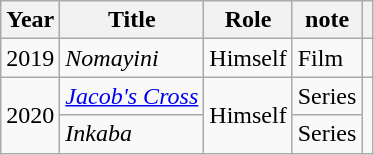<table class="wikitable">
<tr>
<th>Year</th>
<th>Title</th>
<th>Role</th>
<th>note</th>
<th></th>
</tr>
<tr>
<td>2019</td>
<td><em>Nomayini</em></td>
<td>Himself</td>
<td>Film</td>
<td></td>
</tr>
<tr>
<td rowspan="2">2020</td>
<td><em><a href='#'>Jacob's Cross</a></em></td>
<td rowspan="2">Himself</td>
<td>Series</td>
<td rowspan="2"></td>
</tr>
<tr>
<td><em>Inkaba</em></td>
<td>Series</td>
</tr>
</table>
